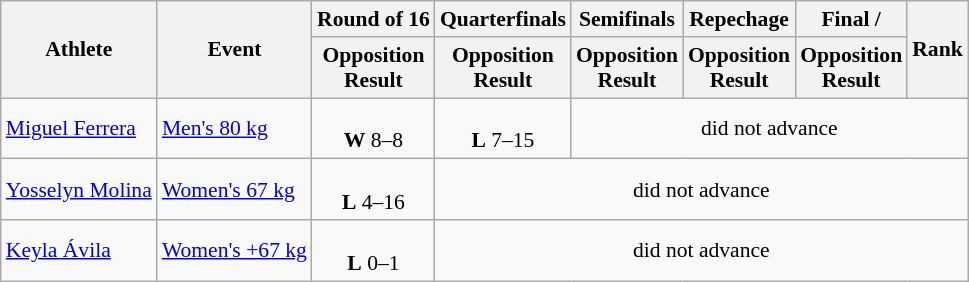<table class="wikitable" style="font-size:90%">
<tr>
<th rowspan="2">Athlete</th>
<th rowspan="2">Event</th>
<th>Round of 16</th>
<th>Quarterfinals</th>
<th>Semifinals</th>
<th>Repechage</th>
<th>Final / </th>
<th rowspan="2">Rank</th>
</tr>
<tr>
<th>Opposition<br>Result</th>
<th>Opposition<br>Result</th>
<th>Opposition<br>Result</th>
<th>Opposition<br>Result</th>
<th>Opposition<br>Result</th>
</tr>
<tr align=center>
<td align=left><a href='#'>Miguel Ferrera</a></td>
<td align=left><a href='#'>Men's 80 kg</a></td>
<td><br><strong>W</strong> 8–8</td>
<td><br><strong>L</strong> 7–15</td>
<td colspan=4>did not advance</td>
</tr>
<tr align=center>
<td align=left><a href='#'>Yosselyn Molina</a></td>
<td align=left><a href='#'>Women's 67 kg</a></td>
<td><br><strong>L</strong> 4–16</td>
<td colspan=5>did not advance</td>
</tr>
<tr align=center>
<td align=left><a href='#'>Keyla Ávila</a></td>
<td align=left><a href='#'>Women's +67 kg</a></td>
<td><br><strong>L</strong> 0–1</td>
<td colspan=5>did not advance</td>
</tr>
</table>
